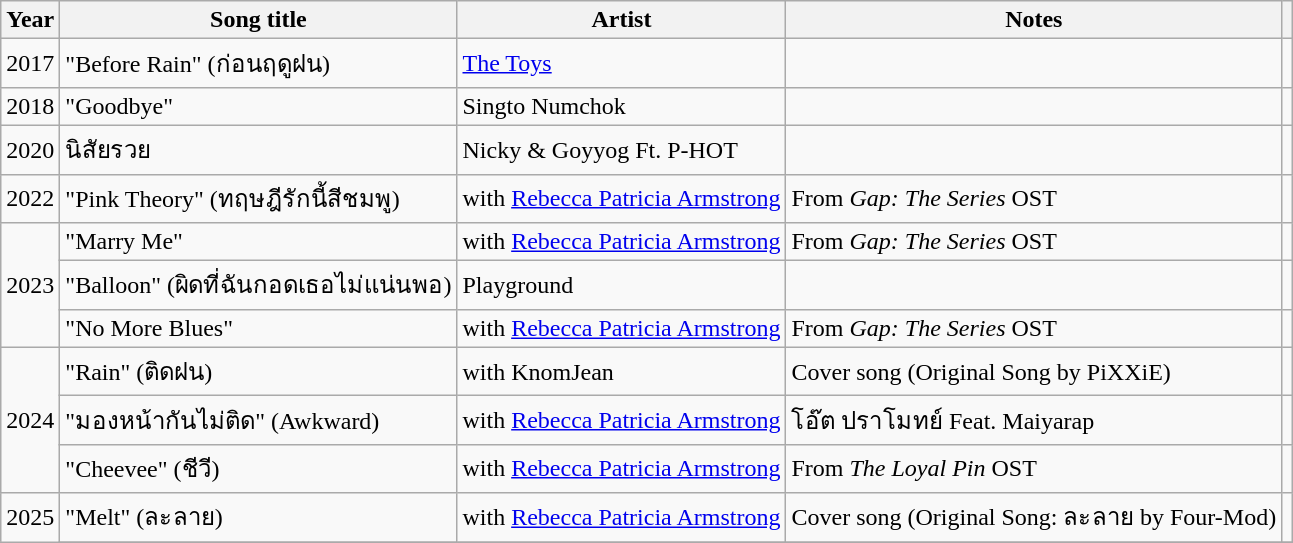<table class="wikitable plainrowheaders sortable">
<tr>
<th scope="col">Year</th>
<th scope="col">Song title</th>
<th scope="col">Artist</th>
<th scope="col">Notes</th>
<th class="unsortable"></th>
</tr>
<tr>
<td style="text-align: center;">2017</td>
<td>"Before Rain" (ก่อนฤดูฝน)</td>
<td><a href='#'>The Toys</a></td>
<td></td>
<td></td>
</tr>
<tr>
<td style="text-align: center;">2018</td>
<td>"Goodbye"</td>
<td>Singto Numchok</td>
<td></td>
<td></td>
</tr>
<tr>
<td style="text-align: center;">2020</td>
<td>นิสัยรวย</td>
<td>Nicky & Goyyog Ft. P-HOT</td>
<td></td>
<td></td>
</tr>
<tr>
<td style="text-align: center;">2022</td>
<td>"Pink Theory" (ทฤษฎีรักนี้สีชมพู)</td>
<td>with <a href='#'>Rebecca Patricia Armstrong</a></td>
<td>From <em>Gap: The Series</em> OST</td>
<td></td>
</tr>
<tr>
<td rowspan="3" style="text-align: center;">2023</td>
<td>"Marry Me"</td>
<td>with <a href='#'>Rebecca Patricia Armstrong</a></td>
<td>From <em>Gap: The Series</em> OST</td>
<td></td>
</tr>
<tr>
<td>"Balloon" (ผิดที่ฉันกอดเธอไม่แน่นพอ)</td>
<td>Playground</td>
<td></td>
<td></td>
</tr>
<tr>
<td>"No More Blues"</td>
<td>with <a href='#'>Rebecca Patricia Armstrong</a></td>
<td>From <em>Gap: The Series</em> OST</td>
<td></td>
</tr>
<tr>
<td rowspan="3" style="text-align: center;">2024</td>
<td>"Rain" (ติดฝน)</td>
<td>with KnomJean</td>
<td>Cover song (Original Song by PiXXiE)</td>
<td></td>
</tr>
<tr>
<td>"มองหน้ากันไม่ติด" (Awkward)</td>
<td>with <a href='#'>Rebecca Patricia Armstrong</a></td>
<td>โอ๊ต ปราโมทย์ Feat. Maiyarap</td>
<td></td>
</tr>
<tr>
<td>"Cheevee" (ชีวี)</td>
<td>with <a href='#'>Rebecca Patricia Armstrong</a></td>
<td>From <em>The Loyal Pin</em> OST</td>
<td></td>
</tr>
<tr>
<td rowspan="3" style="text-align: center;">2025</td>
<td>"Melt" (ละลาย)</td>
<td>with <a href='#'>Rebecca Patricia Armstrong</a></td>
<td>Cover song (Original Song: ละลาย by Four-Mod)</td>
<td></td>
</tr>
<tr>
</tr>
</table>
